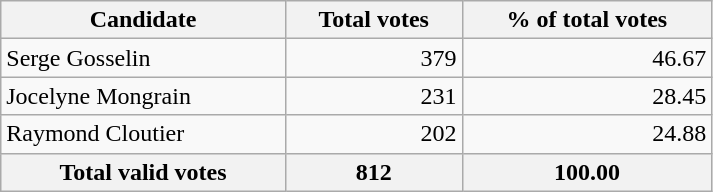<table class="wikitable" width="475">
<tr>
<th align="left">Candidate</th>
<th align="right">Total votes</th>
<th align="right">% of total votes</th>
</tr>
<tr>
<td align="left">Serge Gosselin</td>
<td align="right">379</td>
<td align="right">46.67</td>
</tr>
<tr>
<td align="left">Jocelyne Mongrain</td>
<td align="right">231</td>
<td align="right">28.45</td>
</tr>
<tr>
<td align="left">Raymond Cloutier</td>
<td align="right">202</td>
<td align="right">24.88</td>
</tr>
<tr bgcolor="#EEEEEE">
<th align="left">Total valid votes</th>
<th align="right"><strong>812</strong></th>
<th align="right"><strong>100.00</strong></th>
</tr>
</table>
